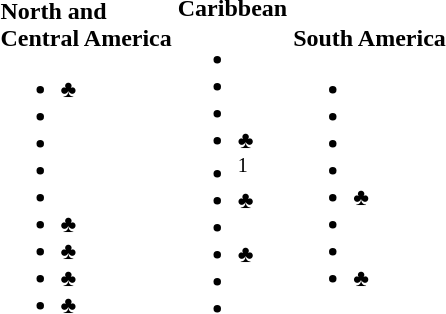<table>
<tr>
<td><strong>North and<br> Central America</strong><br><ul><li>♣</li><li></li><li></li><li></li><li></li><li>♣</li><li>♣</li><li>♣</li><li>♣</li></ul></td>
<td><strong>Caribbean</strong><br><ul><li></li><li></li><li></li><li>♣</li><li><sup>1</sup></li><li>♣</li><li></li><li>♣</li><li></li><li></li></ul></td>
<td><strong>South America</strong><br><ul><li></li><li></li><li></li><li></li><li>♣</li><li></li><li></li><li>♣</li></ul></td>
</tr>
</table>
